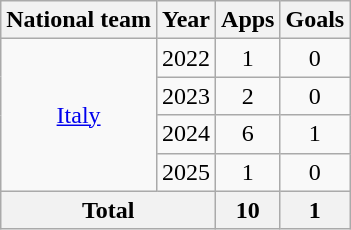<table class = "wikitable" style = "text-align:center">
<tr>
<th>National team</th>
<th>Year</th>
<th>Apps</th>
<th>Goals</th>
</tr>
<tr>
<td rowspan=4><a href='#'>Italy</a></td>
<td>2022</td>
<td>1</td>
<td>0</td>
</tr>
<tr>
<td>2023</td>
<td>2</td>
<td>0</td>
</tr>
<tr>
<td>2024</td>
<td>6</td>
<td>1</td>
</tr>
<tr>
<td>2025</td>
<td>1</td>
<td>0</td>
</tr>
<tr>
<th colspan=2>Total</th>
<th>10</th>
<th>1</th>
</tr>
</table>
